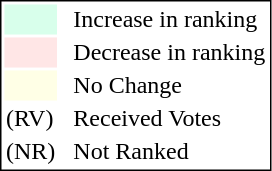<table style="border:1px solid black;">
<tr>
<td style="background:#D8FFEB; width:20px;"></td>
<td> </td>
<td>Increase in ranking</td>
</tr>
<tr>
<td style="background:#FFE6E6; width:20px;"></td>
<td> </td>
<td>Decrease in ranking</td>
</tr>
<tr>
<td style="background:#FFFFE6; width:20px;"></td>
<td> </td>
<td>No Change</td>
</tr>
<tr>
<td>(RV)</td>
<td> </td>
<td>Received Votes</td>
</tr>
<tr>
<td>(NR)</td>
<td> </td>
<td>Not Ranked</td>
</tr>
</table>
